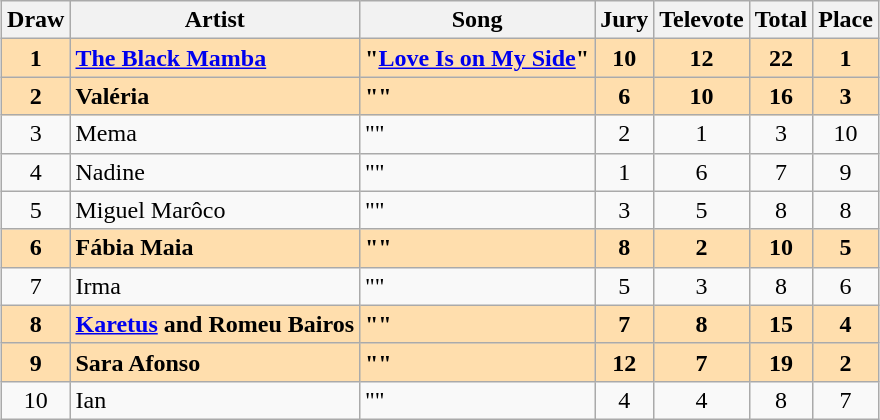<table class="sortable wikitable" style="margin: 1em auto 1em auto; text-align:center">
<tr>
<th scope="col">Draw</th>
<th scope="col">Artist</th>
<th scope="col">Song</th>
<th scope="col">Jury</th>
<th scope="col">Televote</th>
<th scope="col">Total</th>
<th scope="col">Place</th>
</tr>
<tr style="font-weight:bold; background:navajowhite;">
<td>1</td>
<td align="left" data-sort-value="Black Mamba, The"><a href='#'>The Black Mamba</a></td>
<td align="left">"<a href='#'>Love Is on My Side</a>"</td>
<td>10</td>
<td>12</td>
<td>22</td>
<td>1</td>
</tr>
<tr style="font-weight:bold; background:navajowhite;">
<td>2</td>
<td align="left">Valéria</td>
<td align="left">""</td>
<td>6</td>
<td>10</td>
<td>16</td>
<td>3</td>
</tr>
<tr>
<td>3</td>
<td align="left">Mema</td>
<td align="left">""</td>
<td>2</td>
<td>1</td>
<td>3</td>
<td>10</td>
</tr>
<tr>
<td>4</td>
<td align="left">Nadine</td>
<td align="left">""</td>
<td>1</td>
<td>6</td>
<td>7</td>
<td>9</td>
</tr>
<tr>
<td>5</td>
<td align="left">Miguel Marôco</td>
<td align="left">""</td>
<td>3</td>
<td>5</td>
<td>8</td>
<td>8</td>
</tr>
<tr style="font-weight:bold; background:navajowhite;">
<td>6</td>
<td align="left">Fábia Maia</td>
<td align="left">""</td>
<td>8</td>
<td>2</td>
<td>10</td>
<td>5</td>
</tr>
<tr>
<td>7</td>
<td align="left">Irma</td>
<td align="left">""</td>
<td>5</td>
<td>3</td>
<td>8</td>
<td>6</td>
</tr>
<tr style="font-weight:bold; background:navajowhite;">
<td>8</td>
<td align="left"><a href='#'>Karetus</a> and Romeu Bairos</td>
<td align="left">""</td>
<td>7</td>
<td>8</td>
<td>15</td>
<td>4</td>
</tr>
<tr style="font-weight:bold; background:navajowhite;">
<td>9</td>
<td align="left">Sara Afonso</td>
<td align="left">""</td>
<td>12</td>
<td>7</td>
<td>19</td>
<td>2</td>
</tr>
<tr>
<td>10</td>
<td align="left">Ian</td>
<td align="left">""</td>
<td>4</td>
<td>4</td>
<td>8</td>
<td>7</td>
</tr>
</table>
